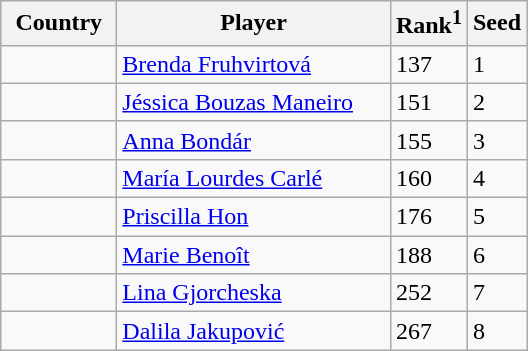<table class="sortable wikitable">
<tr>
<th width="70">Country</th>
<th width="175">Player</th>
<th>Rank<sup>1</sup></th>
<th>Seed</th>
</tr>
<tr>
<td></td>
<td><a href='#'>Brenda Fruhvirtová</a></td>
<td>137</td>
<td>1</td>
</tr>
<tr>
<td></td>
<td><a href='#'>Jéssica Bouzas Maneiro</a></td>
<td>151</td>
<td>2</td>
</tr>
<tr>
<td></td>
<td><a href='#'>Anna Bondár</a></td>
<td>155</td>
<td>3</td>
</tr>
<tr>
<td></td>
<td><a href='#'>María Lourdes Carlé</a></td>
<td>160</td>
<td>4</td>
</tr>
<tr>
<td></td>
<td><a href='#'>Priscilla Hon</a></td>
<td>176</td>
<td>5</td>
</tr>
<tr>
<td></td>
<td><a href='#'>Marie Benoît</a></td>
<td>188</td>
<td>6</td>
</tr>
<tr>
<td></td>
<td><a href='#'>Lina Gjorcheska</a></td>
<td>252</td>
<td>7</td>
</tr>
<tr>
<td></td>
<td><a href='#'>Dalila Jakupović</a></td>
<td>267</td>
<td>8</td>
</tr>
</table>
